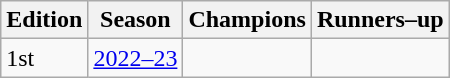<table class="wikitable">
<tr>
<th>Edition</th>
<th>Season</th>
<th>Champions</th>
<th>Runners–up</th>
</tr>
<tr>
<td>1st</td>
<td><a href='#'>2022–23</a></td>
<td></td>
<td></td>
</tr>
</table>
